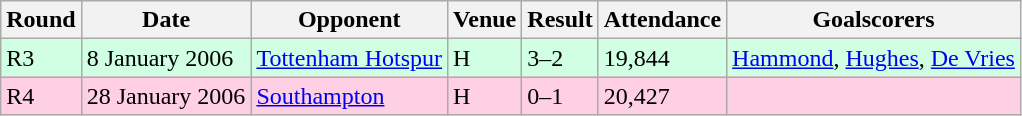<table class="wikitable">
<tr>
<th>Round</th>
<th>Date</th>
<th>Opponent</th>
<th>Venue</th>
<th>Result</th>
<th>Attendance</th>
<th>Goalscorers</th>
</tr>
<tr style="background-color: #d0ffe3;">
<td>R3</td>
<td>8 January 2006</td>
<td><a href='#'>Tottenham Hotspur</a></td>
<td>H</td>
<td>3–2</td>
<td>19,844</td>
<td><a href='#'>Hammond</a>, <a href='#'>Hughes</a>, <a href='#'>De Vries</a></td>
</tr>
<tr style="background-color: #ffd0e3;">
<td>R4</td>
<td>28 January 2006</td>
<td><a href='#'>Southampton</a></td>
<td>H</td>
<td>0–1</td>
<td>20,427</td>
<td></td>
</tr>
</table>
